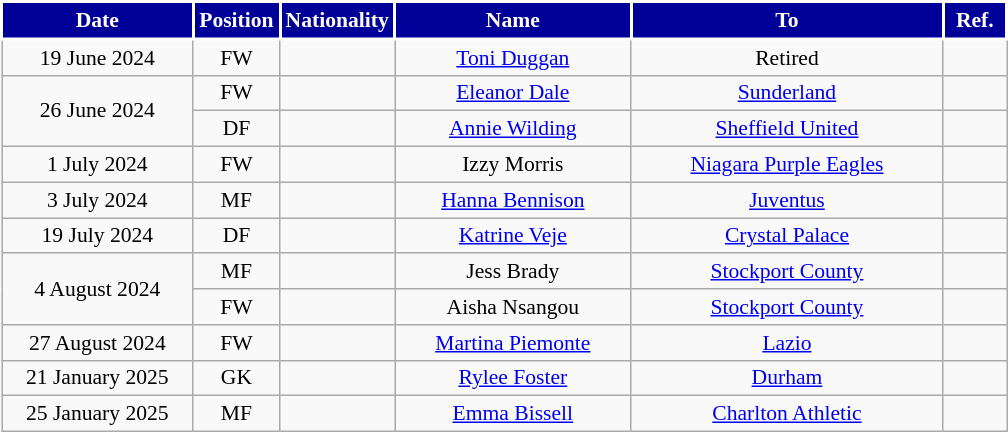<table class="wikitable" style="text-align:center; font-size:90%; ">
<tr>
<th style="background:#000099;color:white;border:2px solid #ffffff; width:120px;">Date</th>
<th style="background:#000099;color:white;border:2px solid #ffffff; width:50px;">Position</th>
<th style="background:#000099;color:white;border:2px solid #ffffff; width:50px;">Nationality</th>
<th style="background:#000099;color:white;border:2px solid #ffffff; width:150px;">Name</th>
<th style="background:#000099;color:white;border:2px solid #ffffff; width:200px;">To</th>
<th style="background:#000099;color:white;border:2px solid #ffffff; width:35px;">Ref.</th>
</tr>
<tr>
<td>19 June 2024</td>
<td>FW</td>
<td></td>
<td><a href='#'>Toni Duggan</a></td>
<td>Retired</td>
<td></td>
</tr>
<tr>
<td rowspan="2">26 June 2024</td>
<td>FW</td>
<td></td>
<td><a href='#'>Eleanor Dale</a></td>
<td> <a href='#'>Sunderland</a></td>
<td></td>
</tr>
<tr>
<td>DF</td>
<td></td>
<td><a href='#'>Annie Wilding</a></td>
<td> <a href='#'>Sheffield United</a></td>
<td></td>
</tr>
<tr>
<td>1 July 2024</td>
<td>FW</td>
<td></td>
<td>Izzy Morris</td>
<td> <a href='#'>Niagara Purple Eagles</a></td>
<td></td>
</tr>
<tr>
<td>3 July 2024</td>
<td>MF</td>
<td></td>
<td><a href='#'>Hanna Bennison</a></td>
<td> <a href='#'>Juventus</a></td>
<td></td>
</tr>
<tr>
<td>19 July 2024</td>
<td>DF</td>
<td></td>
<td><a href='#'>Katrine Veje</a></td>
<td> <a href='#'>Crystal Palace</a></td>
<td></td>
</tr>
<tr>
<td rowspan="2">4 August 2024</td>
<td>MF</td>
<td></td>
<td>Jess Brady</td>
<td> <a href='#'>Stockport County</a></td>
<td></td>
</tr>
<tr>
<td>FW</td>
<td></td>
<td>Aisha Nsangou</td>
<td> <a href='#'>Stockport County</a></td>
<td></td>
</tr>
<tr>
<td>27 August 2024</td>
<td>FW</td>
<td></td>
<td><a href='#'>Martina Piemonte</a></td>
<td> <a href='#'>Lazio</a></td>
<td></td>
</tr>
<tr>
<td>21 January 2025</td>
<td>GK</td>
<td></td>
<td><a href='#'>Rylee Foster</a></td>
<td> <a href='#'>Durham</a></td>
<td></td>
</tr>
<tr>
<td>25 January 2025</td>
<td>MF</td>
<td></td>
<td><a href='#'>Emma Bissell</a></td>
<td> <a href='#'>Charlton Athletic</a></td>
<td></td>
</tr>
</table>
